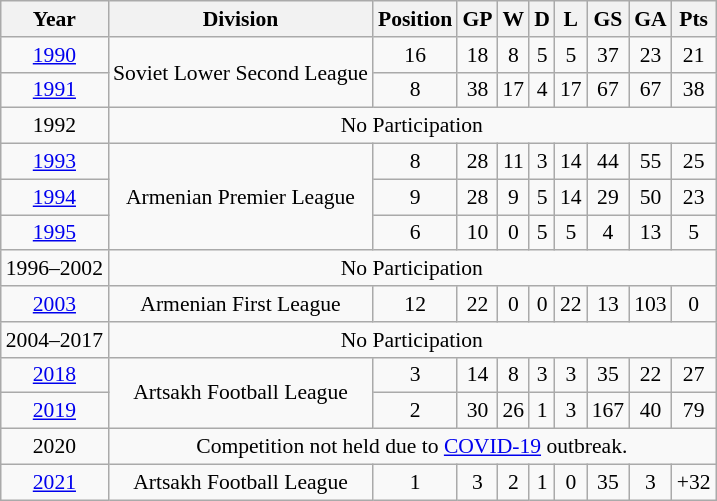<table class="wikitable"  style="font-size:90%; text-align:center;">
<tr>
<th>Year</th>
<th>Division</th>
<th>Position</th>
<th>GP</th>
<th>W</th>
<th>D</th>
<th>L</th>
<th>GS</th>
<th>GA</th>
<th>Pts</th>
</tr>
<tr>
<td><a href='#'>1990</a></td>
<td rowspan="2">Soviet Lower Second League</td>
<td>16</td>
<td>18</td>
<td>8</td>
<td>5</td>
<td>5</td>
<td>37</td>
<td>23</td>
<td>21</td>
</tr>
<tr>
<td><a href='#'>1991</a></td>
<td>8</td>
<td>38</td>
<td>17</td>
<td>4</td>
<td>17</td>
<td>67</td>
<td>67</td>
<td>38</td>
</tr>
<tr>
<td>1992</td>
<td colspan="9">No Participation</td>
</tr>
<tr>
<td><a href='#'>1993</a></td>
<td rowspan="3">Armenian Premier League</td>
<td>8</td>
<td>28</td>
<td>11</td>
<td>3</td>
<td>14</td>
<td>44</td>
<td>55</td>
<td>25</td>
</tr>
<tr>
<td><a href='#'>1994</a></td>
<td>9</td>
<td>28</td>
<td>9</td>
<td>5</td>
<td>14</td>
<td>29</td>
<td>50</td>
<td>23</td>
</tr>
<tr>
<td><a href='#'>1995</a></td>
<td>6</td>
<td>10</td>
<td>0</td>
<td>5</td>
<td>5</td>
<td>4</td>
<td>13</td>
<td>5</td>
</tr>
<tr>
<td>1996–2002</td>
<td colspan="9">No Participation</td>
</tr>
<tr>
<td><a href='#'>2003</a></td>
<td>Armenian First League</td>
<td>12</td>
<td>22</td>
<td>0</td>
<td>0</td>
<td>22</td>
<td>13</td>
<td>103</td>
<td>0</td>
</tr>
<tr>
<td>2004–2017</td>
<td colspan="9">No Participation</td>
</tr>
<tr>
<td><a href='#'>2018</a></td>
<td rowspan="2">Artsakh Football League</td>
<td>3</td>
<td>14</td>
<td>8</td>
<td>3</td>
<td>3</td>
<td>35</td>
<td>22</td>
<td>27</td>
</tr>
<tr>
<td><a href='#'>2019</a></td>
<td>2</td>
<td>30</td>
<td>26</td>
<td>1</td>
<td>3</td>
<td>167</td>
<td>40</td>
<td>79</td>
</tr>
<tr>
<td>2020</td>
<td colspan="9">Competition not held due to <a href='#'>COVID-19</a> outbreak.</td>
</tr>
<tr>
<td><a href='#'>2021</a></td>
<td>Artsakh Football League</td>
<td>1</td>
<td>3</td>
<td>2</td>
<td>1</td>
<td>0</td>
<td>35</td>
<td>3</td>
<td>+32</td>
</tr>
</table>
